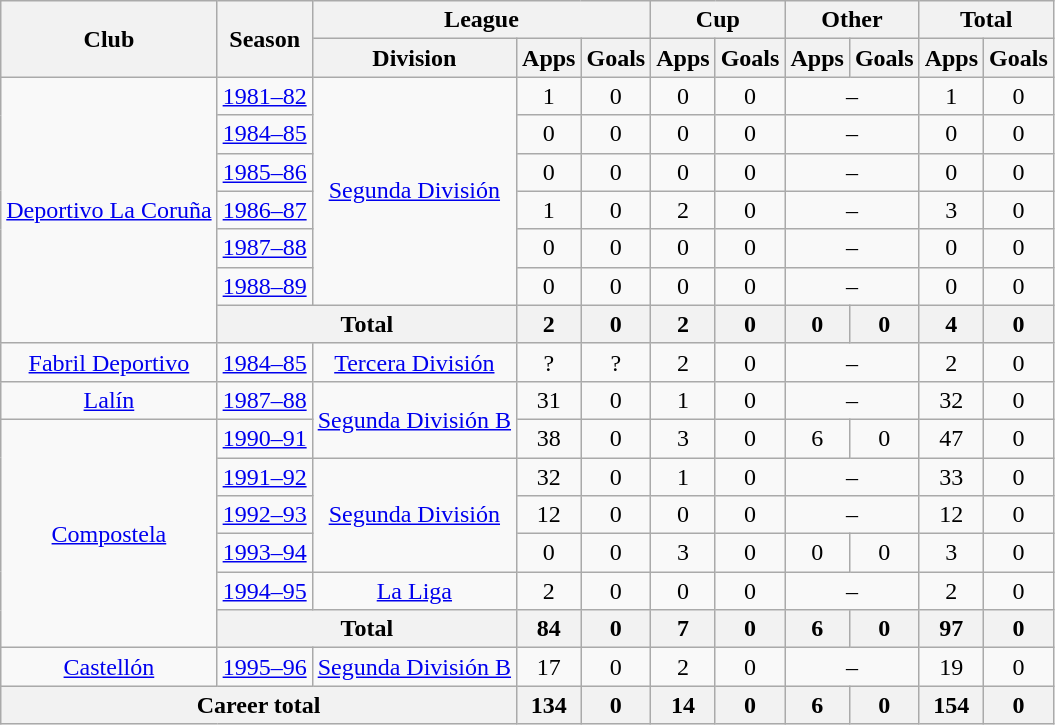<table class="wikitable" style="text-align: center;">
<tr>
<th rowspan="2">Club</th>
<th rowspan="2">Season</th>
<th colspan="3">League</th>
<th colspan="2">Cup</th>
<th colspan="2">Other</th>
<th colspan="2">Total</th>
</tr>
<tr>
<th>Division</th>
<th>Apps</th>
<th>Goals</th>
<th>Apps</th>
<th>Goals</th>
<th>Apps</th>
<th>Goals</th>
<th>Apps</th>
<th>Goals</th>
</tr>
<tr>
<td rowspan="7" valign="center"><a href='#'>Deportivo La Coruña</a></td>
<td><a href='#'>1981–82</a></td>
<td rowspan="6"><a href='#'>Segunda División</a></td>
<td>1</td>
<td>0</td>
<td>0</td>
<td>0</td>
<td colspan="2">–</td>
<td>1</td>
<td>0</td>
</tr>
<tr>
<td><a href='#'>1984–85</a></td>
<td>0</td>
<td>0</td>
<td>0</td>
<td>0</td>
<td colspan="2">–</td>
<td>0</td>
<td>0</td>
</tr>
<tr>
<td><a href='#'>1985–86</a></td>
<td>0</td>
<td>0</td>
<td>0</td>
<td>0</td>
<td colspan="2">–</td>
<td>0</td>
<td>0</td>
</tr>
<tr>
<td><a href='#'>1986–87</a></td>
<td>1</td>
<td>0</td>
<td>2</td>
<td>0</td>
<td colspan="2">–</td>
<td>3</td>
<td>0</td>
</tr>
<tr>
<td><a href='#'>1987–88</a></td>
<td>0</td>
<td>0</td>
<td>0</td>
<td>0</td>
<td colspan="2">–</td>
<td>0</td>
<td>0</td>
</tr>
<tr>
<td><a href='#'>1988–89</a></td>
<td>0</td>
<td>0</td>
<td>0</td>
<td>0</td>
<td colspan="2">–</td>
<td>0</td>
<td>0</td>
</tr>
<tr>
<th colspan="2">Total</th>
<th>2</th>
<th>0</th>
<th>2</th>
<th>0</th>
<th>0</th>
<th>0</th>
<th>4</th>
<th>0</th>
</tr>
<tr>
<td valign="center"><a href='#'>Fabril Deportivo</a></td>
<td><a href='#'>1984–85</a></td>
<td><a href='#'>Tercera División</a></td>
<td>?</td>
<td>?</td>
<td>2</td>
<td>0</td>
<td colspan="2">–</td>
<td>2</td>
<td>0</td>
</tr>
<tr>
<td valign="center"><a href='#'>Lalín</a></td>
<td><a href='#'>1987–88</a></td>
<td rowspan="2"><a href='#'>Segunda División B</a></td>
<td>31</td>
<td>0</td>
<td>1</td>
<td>0</td>
<td colspan="2">–</td>
<td>32</td>
<td>0</td>
</tr>
<tr>
<td rowspan="6" valign="center"><a href='#'>Compostela</a></td>
<td><a href='#'>1990–91</a></td>
<td>38</td>
<td>0</td>
<td>3</td>
<td>0</td>
<td>6</td>
<td>0</td>
<td>47</td>
<td>0</td>
</tr>
<tr>
<td><a href='#'>1991–92</a></td>
<td rowspan="3"><a href='#'>Segunda División</a></td>
<td>32</td>
<td>0</td>
<td>1</td>
<td>0</td>
<td colspan="2">–</td>
<td>33</td>
<td>0</td>
</tr>
<tr>
<td><a href='#'>1992–93</a></td>
<td>12</td>
<td>0</td>
<td>0</td>
<td>0</td>
<td colspan="2">–</td>
<td>12</td>
<td>0</td>
</tr>
<tr>
<td><a href='#'>1993–94</a></td>
<td>0</td>
<td>0</td>
<td>3</td>
<td>0</td>
<td>0</td>
<td>0</td>
<td>3</td>
<td>0</td>
</tr>
<tr>
<td><a href='#'>1994–95</a></td>
<td><a href='#'>La Liga</a></td>
<td>2</td>
<td>0</td>
<td>0</td>
<td>0</td>
<td colspan="2">–</td>
<td>2</td>
<td>0</td>
</tr>
<tr>
<th colspan="2">Total</th>
<th>84</th>
<th>0</th>
<th>7</th>
<th>0</th>
<th>6</th>
<th>0</th>
<th>97</th>
<th>0</th>
</tr>
<tr>
<td valign="center"><a href='#'>Castellón</a></td>
<td><a href='#'>1995–96</a></td>
<td><a href='#'>Segunda División B</a></td>
<td>17</td>
<td>0</td>
<td>2</td>
<td>0</td>
<td colspan="2">–</td>
<td>19</td>
<td>0</td>
</tr>
<tr>
<th colspan="3">Career total</th>
<th>134</th>
<th>0</th>
<th>14</th>
<th>0</th>
<th>6</th>
<th>0</th>
<th>154</th>
<th>0</th>
</tr>
</table>
